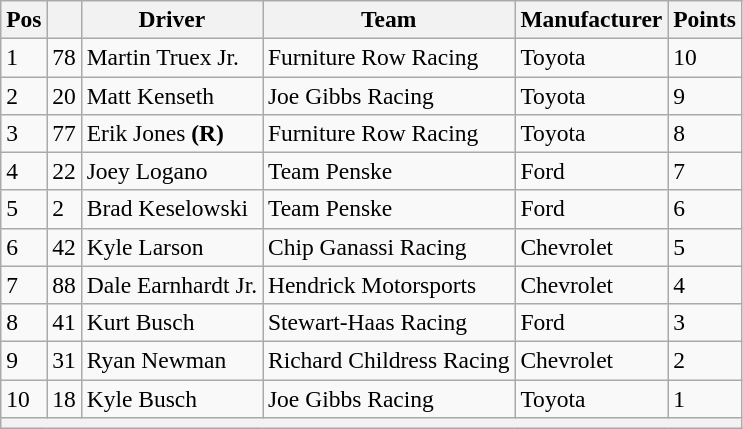<table class="wikitable" style="font-size:98%">
<tr>
<th>Pos</th>
<th></th>
<th>Driver</th>
<th>Team</th>
<th>Manufacturer</th>
<th>Points</th>
</tr>
<tr>
<td>1</td>
<td>78</td>
<td>Martin Truex Jr.</td>
<td>Furniture Row Racing</td>
<td>Toyota</td>
<td>10</td>
</tr>
<tr>
<td>2</td>
<td>20</td>
<td>Matt Kenseth</td>
<td>Joe Gibbs Racing</td>
<td>Toyota</td>
<td>9</td>
</tr>
<tr>
<td>3</td>
<td>77</td>
<td>Erik Jones <strong>(R)</strong></td>
<td>Furniture Row Racing</td>
<td>Toyota</td>
<td>8</td>
</tr>
<tr>
<td>4</td>
<td>22</td>
<td>Joey Logano</td>
<td>Team Penske</td>
<td>Ford</td>
<td>7</td>
</tr>
<tr>
<td>5</td>
<td>2</td>
<td>Brad Keselowski</td>
<td>Team Penske</td>
<td>Ford</td>
<td>6</td>
</tr>
<tr>
<td>6</td>
<td>42</td>
<td>Kyle Larson</td>
<td>Chip Ganassi Racing</td>
<td>Chevrolet</td>
<td>5</td>
</tr>
<tr>
<td>7</td>
<td>88</td>
<td>Dale Earnhardt Jr.</td>
<td>Hendrick Motorsports</td>
<td>Chevrolet</td>
<td>4</td>
</tr>
<tr>
<td>8</td>
<td>41</td>
<td>Kurt Busch</td>
<td>Stewart-Haas Racing</td>
<td>Ford</td>
<td>3</td>
</tr>
<tr>
<td>9</td>
<td>31</td>
<td>Ryan Newman</td>
<td>Richard Childress Racing</td>
<td>Chevrolet</td>
<td>2</td>
</tr>
<tr>
<td>10</td>
<td>18</td>
<td>Kyle Busch</td>
<td>Joe Gibbs Racing</td>
<td>Toyota</td>
<td>1</td>
</tr>
<tr>
<th colspan="6"></th>
</tr>
</table>
